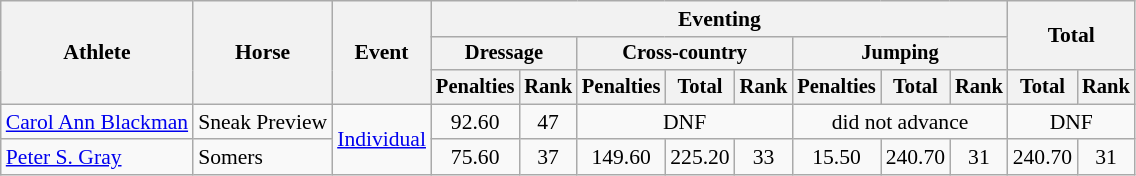<table class=wikitable style="font-size:90%">
<tr>
<th rowspan="3">Athlete</th>
<th rowspan="3">Horse</th>
<th rowspan="3">Event</th>
<th colspan="8">Eventing</th>
<th colspan="2" rowspan="2">Total</th>
</tr>
<tr style="font-size:95%">
<th colspan="2">Dressage</th>
<th colspan="3">Cross-country</th>
<th colspan="3">Jumping</th>
</tr>
<tr style="font-size:95%">
<th colspan="1" rowspan="1">Penalties</th>
<th>Rank</th>
<th>Penalties</th>
<th>Total</th>
<th>Rank</th>
<th>Penalties</th>
<th>Total</th>
<th>Rank</th>
<th>Total</th>
<th>Rank</th>
</tr>
<tr align=center>
<td align=left><a href='#'>Carol Ann Blackman</a></td>
<td align=left>Sneak Preview</td>
<td align=left rowspan=2><a href='#'>Individual</a></td>
<td>92.60</td>
<td>47</td>
<td colspan=3>DNF</td>
<td colspan=3>did not advance</td>
<td colspan=2>DNF</td>
</tr>
<tr align=center>
<td align=left><a href='#'>Peter S. Gray</a></td>
<td align=left>Somers</td>
<td>75.60</td>
<td>37</td>
<td>149.60</td>
<td>225.20</td>
<td>33</td>
<td>15.50</td>
<td>240.70</td>
<td>31</td>
<td>240.70</td>
<td>31</td>
</tr>
</table>
